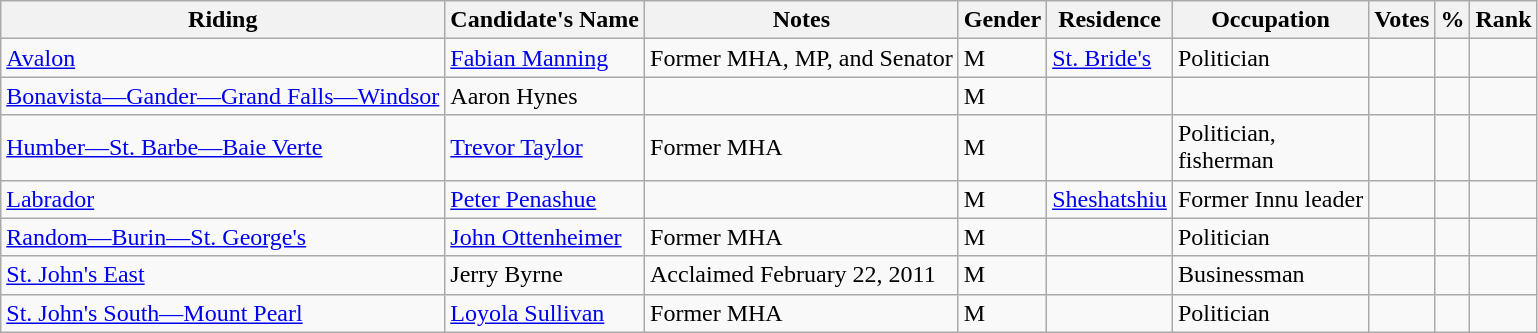<table class="wikitable sortable">
<tr>
<th>Riding<br></th>
<th>Candidate's Name</th>
<th>Notes</th>
<th>Gender</th>
<th>Residence</th>
<th>Occupation</th>
<th>Votes</th>
<th>%</th>
<th>Rank</th>
</tr>
<tr>
<td><a href='#'>Avalon</a></td>
<td><a href='#'>Fabian Manning</a></td>
<td>Former MHA, MP, and Senator</td>
<td>M</td>
<td><a href='#'>St. Bride's</a></td>
<td>Politician</td>
<td></td>
<td></td>
<td></td>
</tr>
<tr>
<td><a href='#'>Bonavista—Gander—Grand Falls—Windsor</a></td>
<td>Aaron Hynes</td>
<td></td>
<td>M</td>
<td></td>
<td></td>
<td></td>
<td></td>
<td></td>
</tr>
<tr>
<td><a href='#'>Humber—St. Barbe—Baie Verte</a></td>
<td><a href='#'>Trevor Taylor</a></td>
<td>Former MHA</td>
<td>M</td>
<td></td>
<td>Politician,<br> fisherman</td>
<td></td>
<td></td>
<td></td>
</tr>
<tr>
<td><a href='#'>Labrador</a></td>
<td><a href='#'>Peter Penashue</a></td>
<td></td>
<td>M</td>
<td><a href='#'>Sheshatshiu</a></td>
<td>Former Innu leader</td>
<td></td>
<td></td>
<td></td>
</tr>
<tr>
<td><a href='#'>Random—Burin—St. George's</a></td>
<td><a href='#'>John Ottenheimer</a></td>
<td>Former MHA</td>
<td>M</td>
<td></td>
<td>Politician</td>
<td></td>
<td></td>
<td></td>
</tr>
<tr>
<td><a href='#'>St. John's East</a></td>
<td>Jerry Byrne</td>
<td>Acclaimed February 22, 2011</td>
<td>M</td>
<td></td>
<td>Businessman</td>
<td></td>
<td></td>
<td></td>
</tr>
<tr>
<td><a href='#'>St. John's South—Mount Pearl</a></td>
<td><a href='#'>Loyola Sullivan</a></td>
<td>Former MHA</td>
<td>M</td>
<td></td>
<td>Politician</td>
<td></td>
<td></td>
<td></td>
</tr>
</table>
